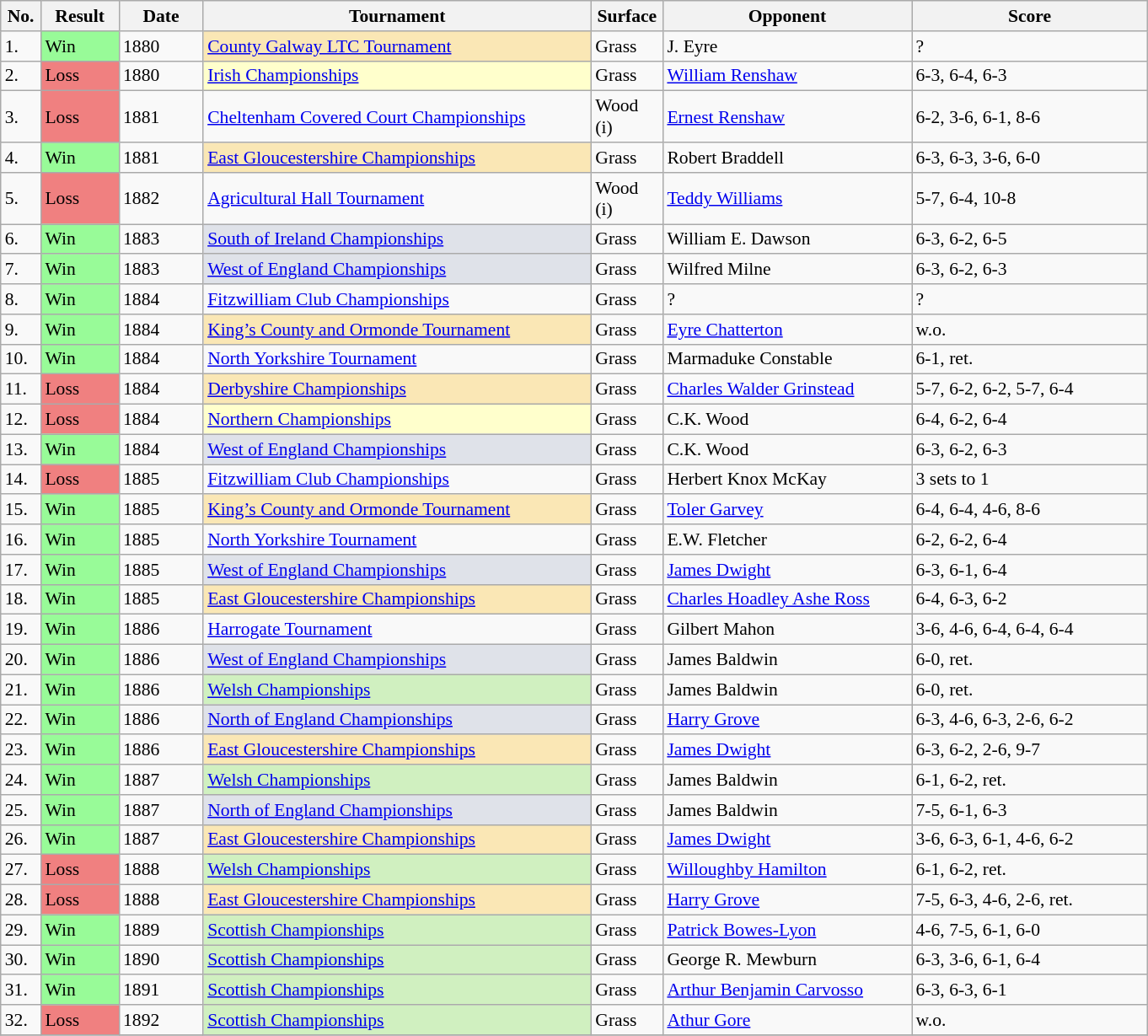<table class="sortable wikitable" style="font-size:90%;">
<tr>
<th style="width:25px">No.</th>
<th style="width:55px">Result</th>
<th style="width:60px">Date</th>
<th style="width:300px">Tournament</th>
<th style="width:50px">Surface</th>
<th style="width:190px">Opponent</th>
<th style="width:180px" class="unsortable">Score</th>
</tr>
<tr>
<td>1.</td>
<td style="background:#98fb98;">Win</td>
<td>1880</td>
<td style="background:#fae7b5"><a href='#'>County Galway LTC Tournament</a></td>
<td>Grass</td>
<td> J. Eyre</td>
<td>?</td>
</tr>
<tr>
<td>2.</td>
<td style="background:#F08080;">Loss</td>
<td>1880</td>
<td style="background:#ffc;"><a href='#'>Irish Championships</a></td>
<td>Grass</td>
<td> <a href='#'>William Renshaw</a></td>
<td>6-3, 6-4, 6-3</td>
</tr>
<tr>
<td>3.</td>
<td style="background:#F08080;">Loss</td>
<td>1881</td>
<td><a href='#'>Cheltenham Covered Court Championships</a></td>
<td>Wood (i)</td>
<td> <a href='#'>Ernest Renshaw</a></td>
<td>6-2, 3-6, 6-1, 8-6</td>
</tr>
<tr>
<td>4.</td>
<td style="background:#98fb98;">Win</td>
<td>1881</td>
<td style="background:#fae7b5"><a href='#'>East Gloucestershire Championships</a></td>
<td>Grass</td>
<td>  Robert Braddell</td>
<td>6-3, 6-3, 3-6, 6-0</td>
</tr>
<tr>
<td>5.</td>
<td style="background:#F08080;">Loss</td>
<td>1882</td>
<td><a href='#'>Agricultural Hall Tournament</a></td>
<td>Wood (i)</td>
<td> <a href='#'>Teddy Williams</a></td>
<td>5-7, 6-4, 10-8</td>
</tr>
<tr>
<td>6.</td>
<td style="background:#98fb98;">Win</td>
<td>1883</td>
<td style="background:#dfe2e9"><a href='#'>South of Ireland Championships</a></td>
<td>Grass</td>
<td> William E. Dawson</td>
<td>6-3, 6-2, 6-5</td>
</tr>
<tr>
<td>7.</td>
<td style="background:#98fb98;">Win</td>
<td>1883</td>
<td style="background:#dfe2e9"><a href='#'>West of England Championships</a></td>
<td>Grass</td>
<td> Wilfred Milne</td>
<td>6-3, 6-2, 6-3</td>
</tr>
<tr>
<td>8.</td>
<td style="background:#98fb98;">Win</td>
<td>1884</td>
<td><a href='#'>Fitzwilliam Club Championships</a></td>
<td>Grass</td>
<td> ?</td>
<td>?</td>
</tr>
<tr>
<td>9.</td>
<td style="background:#98fb98;">Win</td>
<td>1884</td>
<td style="background:#fae7b5"><a href='#'>King’s County and Ormonde Tournament</a></td>
<td>Grass</td>
<td> <a href='#'>Eyre Chatterton</a></td>
<td>w.o.</td>
</tr>
<tr>
<td>10.</td>
<td style="background:#98fb98;">Win</td>
<td>1884</td>
<td><a href='#'>North Yorkshire Tournament</a></td>
<td>Grass</td>
<td> Marmaduke Constable</td>
<td>6-1, ret.</td>
</tr>
<tr>
<td>11.</td>
<td style="background:#F08080;">Loss</td>
<td>1884</td>
<td style="background:#fae7b5"><a href='#'>Derbyshire Championships</a></td>
<td>Grass</td>
<td> <a href='#'>Charles Walder Grinstead</a></td>
<td>5-7, 6-2, 6-2, 5-7, 6-4</td>
</tr>
<tr>
<td>12.</td>
<td style="background:#F08080;">Loss</td>
<td>1884</td>
<td style="background:#ffc;"><a href='#'>Northern Championships</a></td>
<td>Grass</td>
<td> C.K. Wood</td>
<td>6-4, 6-2, 6-4</td>
</tr>
<tr>
<td>13.</td>
<td style="background:#98fb98;">Win</td>
<td>1884</td>
<td style="background:#dfe2e9"><a href='#'>West of England Championships</a></td>
<td>Grass</td>
<td> C.K. Wood</td>
<td>6-3, 6-2, 6-3</td>
</tr>
<tr>
<td>14.</td>
<td style="background:#F08080;">Loss</td>
<td>1885</td>
<td><a href='#'>Fitzwilliam Club Championships</a></td>
<td>Grass</td>
<td> Herbert Knox McKay</td>
<td>3 sets to 1</td>
</tr>
<tr>
<td>15.</td>
<td style="background:#98fb98;">Win</td>
<td>1885</td>
<td style="background:#fae7b5"><a href='#'>King’s County and Ormonde Tournament</a></td>
<td>Grass</td>
<td> <a href='#'>Toler Garvey</a></td>
<td>6-4, 6-4, 4-6, 8-6</td>
</tr>
<tr>
<td>16.</td>
<td style="background:#98fb98;">Win</td>
<td>1885</td>
<td><a href='#'>North Yorkshire Tournament</a></td>
<td>Grass</td>
<td> E.W. Fletcher</td>
<td>6-2, 6-2, 6-4</td>
</tr>
<tr>
<td>17.</td>
<td style="background:#98fb98;">Win</td>
<td>1885</td>
<td style="background:#dfe2e9"><a href='#'>West of England Championships</a></td>
<td>Grass</td>
<td> <a href='#'>James Dwight</a></td>
<td>6-3, 6-1, 6-4</td>
</tr>
<tr>
<td>18.</td>
<td style="background:#98fb98;">Win</td>
<td>1885</td>
<td style="background:#fae7b5"><a href='#'>East Gloucestershire Championships</a></td>
<td>Grass</td>
<td> <a href='#'>Charles Hoadley Ashe Ross</a></td>
<td>6-4, 6-3, 6-2</td>
</tr>
<tr>
<td>19.</td>
<td style="background:#98fb98;">Win</td>
<td>1886</td>
<td><a href='#'>Harrogate Tournament</a></td>
<td>Grass</td>
<td> Gilbert Mahon</td>
<td>3-6, 4-6, 6-4, 6-4, 6-4</td>
</tr>
<tr>
<td>20.</td>
<td style="background:#98fb98;">Win</td>
<td>1886</td>
<td style="background:#dfe2e9"><a href='#'>West of England Championships</a></td>
<td>Grass</td>
<td> James Baldwin</td>
<td>6-0, ret.</td>
</tr>
<tr>
<td>21.</td>
<td style="background:#98fb98;">Win</td>
<td>1886</td>
<td style="background:#d0f0c0"><a href='#'>Welsh Championships</a></td>
<td>Grass</td>
<td> James Baldwin</td>
<td>6-0, ret.</td>
</tr>
<tr>
<td>22.</td>
<td style="background:#98fb98;">Win</td>
<td>1886</td>
<td style="background:#dfe2e9"><a href='#'>North of England Championships</a></td>
<td>Grass</td>
<td> <a href='#'>Harry Grove</a></td>
<td>6-3, 4-6, 6-3, 2-6, 6-2</td>
</tr>
<tr>
<td>23.</td>
<td style="background:#98fb98;">Win</td>
<td>1886</td>
<td style="background:#fae7b5"><a href='#'>East Gloucestershire Championships</a></td>
<td>Grass</td>
<td> <a href='#'>James Dwight</a></td>
<td>6-3, 6-2, 2-6, 9-7</td>
</tr>
<tr>
<td>24.</td>
<td style="background:#98fb98;">Win</td>
<td>1887</td>
<td style="background:#d0f0c0"><a href='#'>Welsh Championships</a></td>
<td>Grass</td>
<td> James Baldwin</td>
<td>6-1, 6-2, ret.</td>
</tr>
<tr>
<td>25.</td>
<td style="background:#98fb98;">Win</td>
<td>1887</td>
<td style="background:#dfe2e9"><a href='#'>North of England Championships</a></td>
<td>Grass</td>
<td> James Baldwin</td>
<td>7-5, 6-1, 6-3</td>
</tr>
<tr>
<td>26.</td>
<td style="background:#98fb98;">Win</td>
<td>1887</td>
<td style="background:#fae7b5"><a href='#'>East Gloucestershire Championships</a></td>
<td>Grass</td>
<td> <a href='#'>James Dwight</a></td>
<td>3-6, 6-3, 6-1, 4-6, 6-2</td>
</tr>
<tr>
<td>27.</td>
<td style="background:#F08080;">Loss</td>
<td>1888</td>
<td style="background:#d0f0c0"><a href='#'>Welsh Championships</a></td>
<td>Grass</td>
<td> <a href='#'>Willoughby Hamilton</a></td>
<td>6-1, 6-2, ret.</td>
</tr>
<tr>
<td>28.</td>
<td style="background:#F08080;">Loss</td>
<td>1888</td>
<td style="background:#fae7b5"><a href='#'>East Gloucestershire Championships</a></td>
<td>Grass</td>
<td> <a href='#'>Harry Grove</a></td>
<td>7-5, 6-3, 4-6, 2-6, ret.</td>
</tr>
<tr>
<td>29.</td>
<td style="background:#98fb98;">Win</td>
<td>1889</td>
<td style="background:#d0f0c0"><a href='#'>Scottish Championships</a></td>
<td>Grass</td>
<td> <a href='#'>Patrick Bowes-Lyon</a></td>
<td>4-6, 7-5, 6-1, 6-0</td>
</tr>
<tr>
<td>30.</td>
<td style="background:#98fb98;">Win</td>
<td>1890</td>
<td style="background:#d0f0c0"><a href='#'>Scottish Championships</a></td>
<td>Grass</td>
<td> George R. Mewburn</td>
<td>6-3, 3-6, 6-1, 6-4</td>
</tr>
<tr>
<td>31.</td>
<td style="background:#98fb98;">Win</td>
<td>1891</td>
<td style="background:#d0f0c0"><a href='#'>Scottish Championships</a></td>
<td>Grass</td>
<td> <a href='#'>Arthur Benjamin Carvosso</a></td>
<td>6-3, 6-3, 6-1</td>
</tr>
<tr>
<td>32.</td>
<td style="background:#F08080;">Loss</td>
<td>1892</td>
<td style="background:#d0f0c0"><a href='#'>Scottish Championships</a></td>
<td>Grass</td>
<td> <a href='#'>Athur Gore</a></td>
<td>w.o.</td>
</tr>
<tr>
</tr>
</table>
